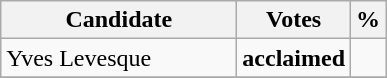<table class="wikitable">
<tr>
<th bgcolor="#DDDDFF" width="150px">Candidate</th>
<th bgcolor="#DDDDFF">Votes</th>
<th bgcolor="#DDDDFF">%</th>
</tr>
<tr>
<td>Yves Levesque</td>
<td><strong>acclaimed</strong></td>
<td></td>
</tr>
<tr>
</tr>
</table>
